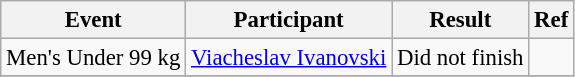<table class="wikitable" style="font-size: 95%;">
<tr>
<th>Event</th>
<th>Participant</th>
<th>Result</th>
<th>Ref</th>
</tr>
<tr>
<td>Men's Under 99 kg</td>
<td><a href='#'>Viacheslav Ivanovski</a></td>
<td>Did not finish</td>
<td></td>
</tr>
<tr>
</tr>
</table>
